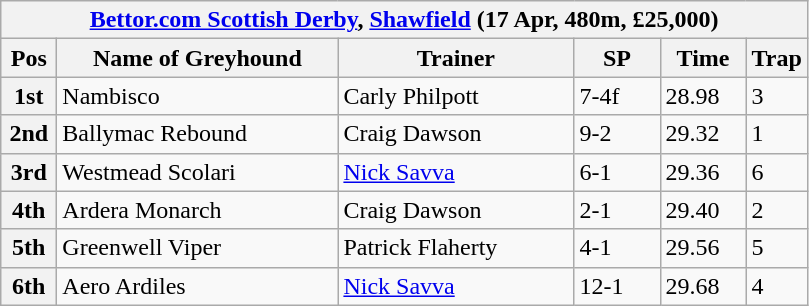<table class="wikitable">
<tr>
<th colspan="6"><a href='#'>Bettor.com Scottish Derby</a>, <a href='#'>Shawfield</a> (17 Apr, 480m, £25,000)</th>
</tr>
<tr>
<th width=30>Pos</th>
<th width=180>Name of Greyhound</th>
<th width=150>Trainer</th>
<th width=50>SP</th>
<th width=50>Time</th>
<th width=30>Trap</th>
</tr>
<tr>
<th>1st</th>
<td>Nambisco</td>
<td>Carly Philpott</td>
<td>7-4f</td>
<td>28.98</td>
<td>3</td>
</tr>
<tr>
<th>2nd</th>
<td>Ballymac Rebound</td>
<td>Craig Dawson</td>
<td>9-2</td>
<td>29.32</td>
<td>1</td>
</tr>
<tr>
<th>3rd</th>
<td>Westmead Scolari</td>
<td><a href='#'>Nick Savva</a></td>
<td>6-1</td>
<td>29.36</td>
<td>6</td>
</tr>
<tr>
<th>4th</th>
<td>Ardera Monarch</td>
<td>Craig Dawson</td>
<td>2-1</td>
<td>29.40</td>
<td>2</td>
</tr>
<tr>
<th>5th</th>
<td>Greenwell Viper</td>
<td>Patrick Flaherty</td>
<td>4-1</td>
<td>29.56</td>
<td>5</td>
</tr>
<tr>
<th>6th</th>
<td>Aero Ardiles</td>
<td><a href='#'>Nick Savva</a></td>
<td>12-1</td>
<td>29.68</td>
<td>4</td>
</tr>
</table>
